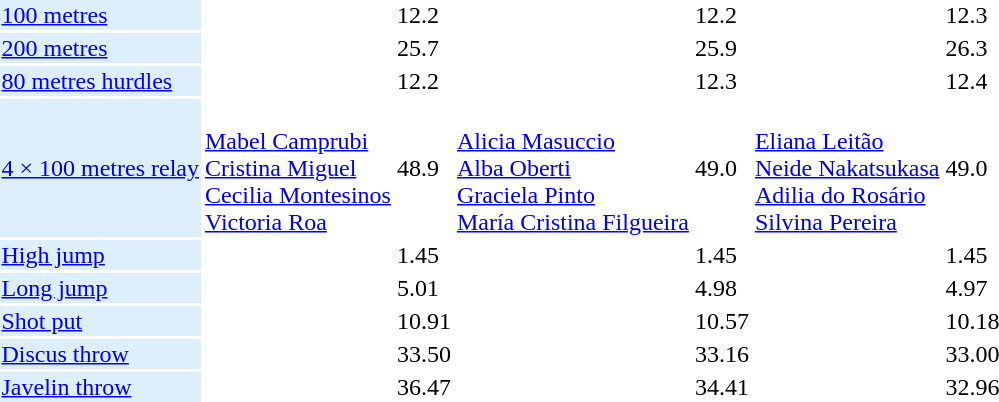<table>
<tr>
<td bgcolor = DDEEFF><a href='#'>100 metres</a></td>
<td></td>
<td>12.2</td>
<td></td>
<td>12.2</td>
<td></td>
<td>12.3</td>
</tr>
<tr>
<td bgcolor = DDEEFF><a href='#'>200 metres</a></td>
<td></td>
<td>25.7</td>
<td></td>
<td>25.9</td>
<td></td>
<td>26.3</td>
</tr>
<tr>
<td bgcolor = DDEEFF><a href='#'>80 metres hurdles</a></td>
<td></td>
<td>12.2</td>
<td></td>
<td>12.3</td>
<td></td>
<td>12.4</td>
</tr>
<tr>
<td bgcolor = DDEEFF><a href='#'>4 × 100 metres relay</a></td>
<td><br><a href='#'>Mabel Camprubi</a><br><a href='#'>Cristina Miguel</a><br><a href='#'>Cecilia Montesinos</a><br><a href='#'>Victoria Roa</a></td>
<td>48.9</td>
<td><br><a href='#'>Alicia Masuccio</a><br><a href='#'>Alba Oberti</a><br><a href='#'>Graciela Pinto</a><br><a href='#'>María Cristina Filgueira</a></td>
<td>49.0</td>
<td><br><a href='#'>Eliana Leitão</a><br><a href='#'>Neide Nakatsukasa</a><br><a href='#'>Adilia do Rosário</a><br><a href='#'>Silvina Pereira</a></td>
<td>49.0</td>
</tr>
<tr>
<td bgcolor = DDEEFF><a href='#'>High jump</a></td>
<td></td>
<td>1.45</td>
<td></td>
<td>1.45</td>
<td></td>
<td>1.45</td>
</tr>
<tr>
<td bgcolor = DDEEFF><a href='#'>Long jump</a></td>
<td></td>
<td>5.01</td>
<td></td>
<td>4.98</td>
<td></td>
<td>4.97</td>
</tr>
<tr>
<td bgcolor = DDEEFF><a href='#'>Shot put</a></td>
<td></td>
<td>10.91</td>
<td></td>
<td>10.57</td>
<td></td>
<td>10.18</td>
</tr>
<tr>
<td bgcolor = DDEEFF><a href='#'>Discus throw</a></td>
<td></td>
<td>33.50</td>
<td></td>
<td>33.16</td>
<td></td>
<td>33.00</td>
</tr>
<tr>
<td bgcolor = DDEEFF><a href='#'>Javelin throw</a></td>
<td></td>
<td>36.47</td>
<td></td>
<td>34.41</td>
<td></td>
<td>32.96</td>
</tr>
</table>
